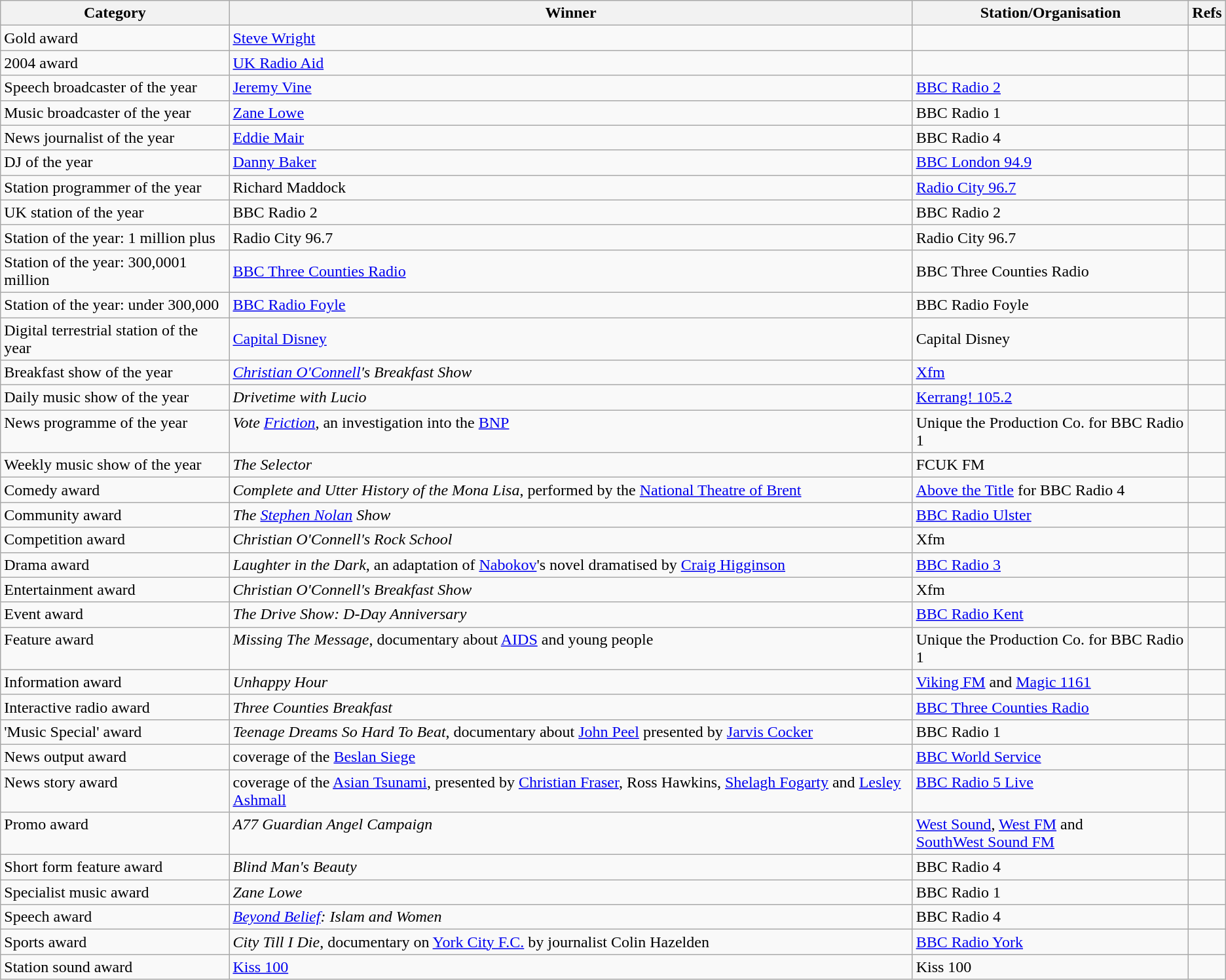<table class="wikitable sortable">
<tr>
<th class=unsortable>Category</th>
<th class=unsortable>Winner</th>
<th>Station/Organisation</th>
<th class=unsortable>Refs</th>
</tr>
<tr>
<td>Gold award</td>
<td><a href='#'>Steve Wright</a></td>
<td></td>
<td></td>
</tr>
<tr>
<td>2004 award</td>
<td><a href='#'>UK Radio Aid</a></td>
<td></td>
<td></td>
</tr>
<tr>
<td>Speech broadcaster of the year</td>
<td><a href='#'>Jeremy Vine</a></td>
<td><a href='#'>BBC Radio 2</a></td>
<td></td>
</tr>
<tr>
<td>Music broadcaster of the year</td>
<td><a href='#'>Zane Lowe</a></td>
<td>BBC Radio 1</td>
<td></td>
</tr>
<tr>
<td>News journalist of the year</td>
<td><a href='#'>Eddie Mair</a></td>
<td>BBC Radio 4</td>
<td></td>
</tr>
<tr>
<td>DJ of the year</td>
<td><a href='#'>Danny Baker</a></td>
<td><a href='#'>BBC London 94.9</a></td>
<td></td>
</tr>
<tr>
<td>Station programmer of the year</td>
<td>Richard Maddock</td>
<td><a href='#'>Radio City 96.7</a></td>
<td></td>
</tr>
<tr>
<td>UK station of the year</td>
<td>BBC Radio 2</td>
<td>BBC Radio 2</td>
<td></td>
</tr>
<tr>
<td>Station of the year: 1 million plus</td>
<td>Radio City 96.7</td>
<td>Radio City 96.7</td>
<td></td>
</tr>
<tr>
<td>Station of the year: 300,0001 million</td>
<td><a href='#'>BBC Three Counties Radio</a></td>
<td>BBC Three Counties Radio</td>
<td></td>
</tr>
<tr>
<td>Station of the year: under 300,000</td>
<td><a href='#'>BBC Radio Foyle</a></td>
<td>BBC Radio Foyle</td>
<td></td>
</tr>
<tr>
<td>Digital terrestrial station of the year</td>
<td><a href='#'>Capital Disney</a></td>
<td>Capital Disney</td>
<td></td>
</tr>
<tr>
<td>Breakfast show of the year</td>
<td><em><a href='#'>Christian O'Connell</a>'s Breakfast Show</em></td>
<td><a href='#'>Xfm</a></td>
<td></td>
</tr>
<tr style="vertical-align: top;">
<td>Daily music show of the year</td>
<td><em>Drivetime with Lucio</em></td>
<td><a href='#'>Kerrang! 105.2</a></td>
<td></td>
</tr>
<tr style="vertical-align: top;">
<td>News programme of the year</td>
<td><em>Vote <a href='#'>Friction</a></em>, an investigation into the <a href='#'>BNP</a></td>
<td>Unique the Production Co. for BBC Radio 1</td>
<td></td>
</tr>
<tr style="vertical-align: top;">
<td>Weekly music show of the year</td>
<td><em>The Selector</em></td>
<td>FCUK FM</td>
<td></td>
</tr>
<tr style="vertical-align: top;">
<td>Comedy award</td>
<td><em>Complete and Utter History of the Mona Lisa</em>, performed by the <a href='#'>National Theatre of Brent</a></td>
<td><a href='#'>Above the Title</a> for BBC Radio 4</td>
<td></td>
</tr>
<tr style="vertical-align: top;">
<td>Community award</td>
<td><em>The <a href='#'>Stephen Nolan</a> Show</em></td>
<td><a href='#'>BBC Radio Ulster</a></td>
<td></td>
</tr>
<tr>
<td>Competition award</td>
<td><em>Christian O'Connell's Rock School</em></td>
<td>Xfm</td>
<td></td>
</tr>
<tr style="vertical-align: top;">
<td>Drama award</td>
<td><em>Laughter in the Dark</em>, an adaptation of <a href='#'>Nabokov</a>'s novel dramatised by <a href='#'>Craig Higginson</a></td>
<td><a href='#'>BBC Radio 3</a></td>
<td></td>
</tr>
<tr>
<td>Entertainment award</td>
<td><em>Christian O'Connell's Breakfast Show</em></td>
<td>Xfm</td>
<td></td>
</tr>
<tr>
<td>Event award</td>
<td><em>The Drive Show: D-Day Anniversary</em></td>
<td><a href='#'>BBC Radio Kent</a></td>
<td></td>
</tr>
<tr style="vertical-align: top;">
<td>Feature award</td>
<td><em>Missing The Message</em>, documentary about <a href='#'>AIDS</a> and young people</td>
<td>Unique the Production Co. for BBC Radio 1</td>
<td></td>
</tr>
<tr>
<td>Information award</td>
<td><em>Unhappy Hour</em></td>
<td><a href='#'>Viking FM</a> and <a href='#'>Magic 1161</a></td>
<td></td>
</tr>
<tr>
<td>Interactive radio award</td>
<td><em>Three Counties Breakfast</em></td>
<td><a href='#'>BBC Three Counties Radio</a></td>
<td></td>
</tr>
<tr>
<td>'Music Special' award</td>
<td><em>Teenage Dreams So Hard To Beat</em>, documentary about <a href='#'>John Peel</a> presented by <a href='#'>Jarvis Cocker</a></td>
<td>BBC Radio 1</td>
<td></td>
</tr>
<tr style="vertical-align: top;">
<td>News output award</td>
<td>coverage of the <a href='#'>Beslan Siege</a></td>
<td><a href='#'>BBC World Service</a></td>
<td></td>
</tr>
<tr style="vertical-align: top;">
<td>News story award</td>
<td>coverage of the <a href='#'>Asian Tsunami</a>, presented by <a href='#'>Christian Fraser</a>, Ross Hawkins, <a href='#'>Shelagh Fogarty</a> and <a href='#'>Lesley Ashmall</a></td>
<td><a href='#'>BBC Radio 5 Live</a></td>
<td></td>
</tr>
<tr style="vertical-align: top;">
<td>Promo award</td>
<td><em>A77 Guardian Angel Campaign</em></td>
<td><a href='#'>West Sound</a>, <a href='#'>West FM</a> and<br><a href='#'>SouthWest Sound FM</a></td>
<td></td>
</tr>
<tr>
<td>Short form feature award</td>
<td><em>Blind Man's Beauty</em></td>
<td>BBC Radio 4</td>
<td></td>
</tr>
<tr>
<td>Specialist music award</td>
<td><em>Zane Lowe</em></td>
<td>BBC Radio 1</td>
<td></td>
</tr>
<tr>
<td>Speech award</td>
<td><em><a href='#'>Beyond Belief</a>: Islam and Women</em></td>
<td>BBC Radio 4</td>
<td></td>
</tr>
<tr>
<td>Sports award</td>
<td><em>City Till I Die</em>, documentary on <a href='#'>York City F.C.</a> by journalist Colin Hazelden</td>
<td><a href='#'>BBC Radio York</a></td>
<td></td>
</tr>
<tr>
<td>Station sound award</td>
<td><a href='#'>Kiss 100</a></td>
<td>Kiss 100</td>
<td></td>
</tr>
</table>
